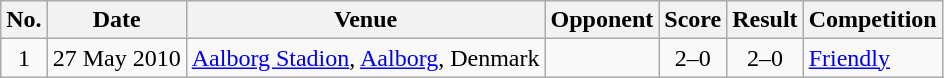<table class="wikitable sortable">
<tr>
<th scope="col">No.</th>
<th scope="col">Date</th>
<th scope="col">Venue</th>
<th scope="col">Opponent</th>
<th scope="col">Score</th>
<th scope="col">Result</th>
<th scope="col">Competition</th>
</tr>
<tr>
<td align="center">1</td>
<td>27 May 2010</td>
<td><a href='#'>Aalborg Stadion</a>, <a href='#'>Aalborg</a>, Denmark</td>
<td></td>
<td align="center">2–0</td>
<td align="center">2–0</td>
<td><a href='#'>Friendly</a></td>
</tr>
</table>
